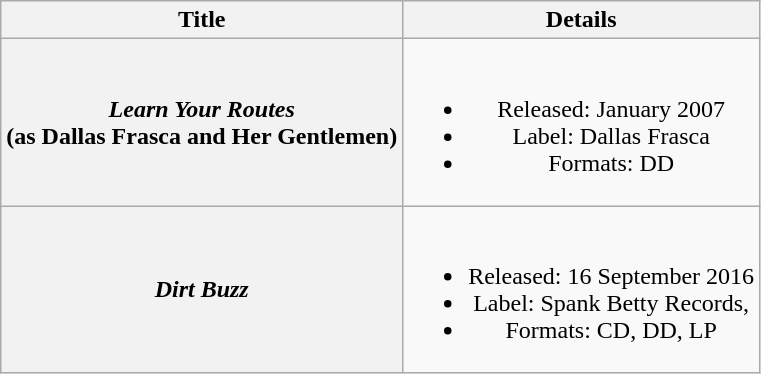<table class="wikitable plainrowheaders" style="text-align:center;">
<tr>
<th>Title</th>
<th>Details</th>
</tr>
<tr>
<th scope="row"><em>Learn Your Routes</em> <br>(as Dallas Frasca and Her Gentlemen)</th>
<td><br><ul><li>Released: January 2007</li><li>Label: Dallas Frasca</li><li>Formats: DD</li></ul></td>
</tr>
<tr>
<th scope="row"><em>Dirt Buzz</em></th>
<td><br><ul><li>Released: 16 September 2016</li><li>Label: Spank Betty Records,</li><li>Formats: CD, DD, LP</li></ul></td>
</tr>
</table>
